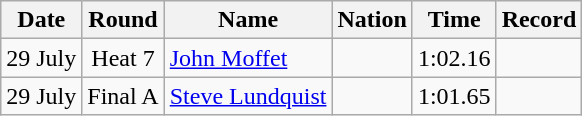<table class=wikitable style=text-align:center>
<tr>
<th>Date</th>
<th>Round</th>
<th>Name</th>
<th>Nation</th>
<th>Time</th>
<th>Record</th>
</tr>
<tr>
<td>29 July</td>
<td>Heat 7</td>
<td align=left><a href='#'>John Moffet</a></td>
<td></td>
<td>1:02.16</td>
<td></td>
</tr>
<tr>
<td>29 July</td>
<td>Final A</td>
<td align=left><a href='#'>Steve Lundquist</a></td>
<td></td>
<td>1:01.65</td>
<td></td>
</tr>
</table>
